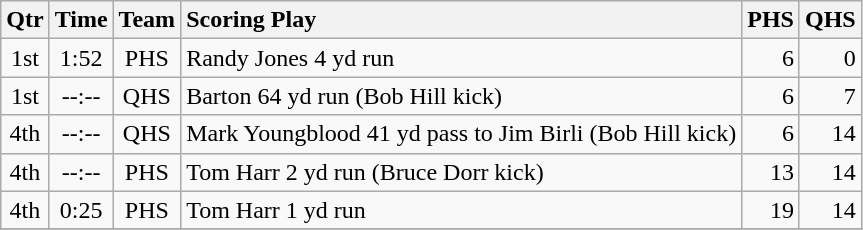<table class="wikitable">
<tr>
<th style="text-align: center;">Qtr</th>
<th style="text-align: center;">Time</th>
<th style="text-align: center;">Team</th>
<th style="text-align: left;">Scoring Play</th>
<th style="text-align: right;">PHS</th>
<th style="text-align: right;">QHS</th>
</tr>
<tr>
<td style="text-align: center;">1st</td>
<td style="text-align: center;">1:52</td>
<td style="text-align: center;">PHS</td>
<td style="text-align: left;">Randy Jones 4 yd run</td>
<td style="text-align: right;">6</td>
<td style="text-align: right;">0</td>
</tr>
<tr>
<td style="text-align: center;">1st</td>
<td style="text-align: center;">--:--</td>
<td style="text-align: center;">QHS</td>
<td style="text-align: left;">Barton 64 yd run (Bob Hill kick)</td>
<td style="text-align: right;">6</td>
<td style="text-align: right;">7</td>
</tr>
<tr>
<td style="text-align: center;">4th</td>
<td style="text-align: center;">--:--</td>
<td style="text-align: center;">QHS</td>
<td style="text-align: left;">Mark Youngblood 41 yd pass to Jim Birli (Bob Hill kick)</td>
<td style="text-align: right;">6</td>
<td style="text-align: right;">14</td>
</tr>
<tr>
<td style="text-align: center;">4th</td>
<td style="text-align: center;">--:--</td>
<td style="text-align: center;">PHS</td>
<td style="text-align: left;">Tom Harr 2 yd run (Bruce Dorr kick)</td>
<td style="text-align: right;">13</td>
<td style="text-align: right;">14</td>
</tr>
<tr>
<td style="text-align: center;">4th</td>
<td style="text-align: center;">0:25</td>
<td style="text-align: center;">PHS</td>
<td style="text-align: left;">Tom Harr 1 yd run</td>
<td style="text-align: right;">19</td>
<td style="text-align: right;">14</td>
</tr>
<tr>
</tr>
</table>
